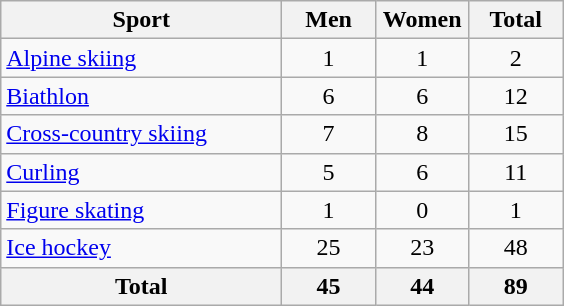<table class="wikitable sortable" style="text-align:center">
<tr>
<th width=180>Sport</th>
<th width=55>Men</th>
<th width=55>Women</th>
<th width=55>Total</th>
</tr>
<tr>
<td align=left><a href='#'>Alpine skiing</a></td>
<td>1</td>
<td>1</td>
<td>2</td>
</tr>
<tr>
<td align=left><a href='#'>Biathlon</a></td>
<td>6</td>
<td>6</td>
<td>12</td>
</tr>
<tr>
<td align=left><a href='#'>Cross-country skiing</a></td>
<td>7</td>
<td>8</td>
<td>15</td>
</tr>
<tr>
<td align=left><a href='#'>Curling</a></td>
<td>5</td>
<td>6</td>
<td>11</td>
</tr>
<tr>
<td align=left><a href='#'>Figure skating</a></td>
<td>1</td>
<td>0</td>
<td>1</td>
</tr>
<tr>
<td align=left><a href='#'>Ice hockey</a></td>
<td>25</td>
<td>23</td>
<td>48</td>
</tr>
<tr>
<th>Total</th>
<th>45</th>
<th>44</th>
<th>89</th>
</tr>
</table>
